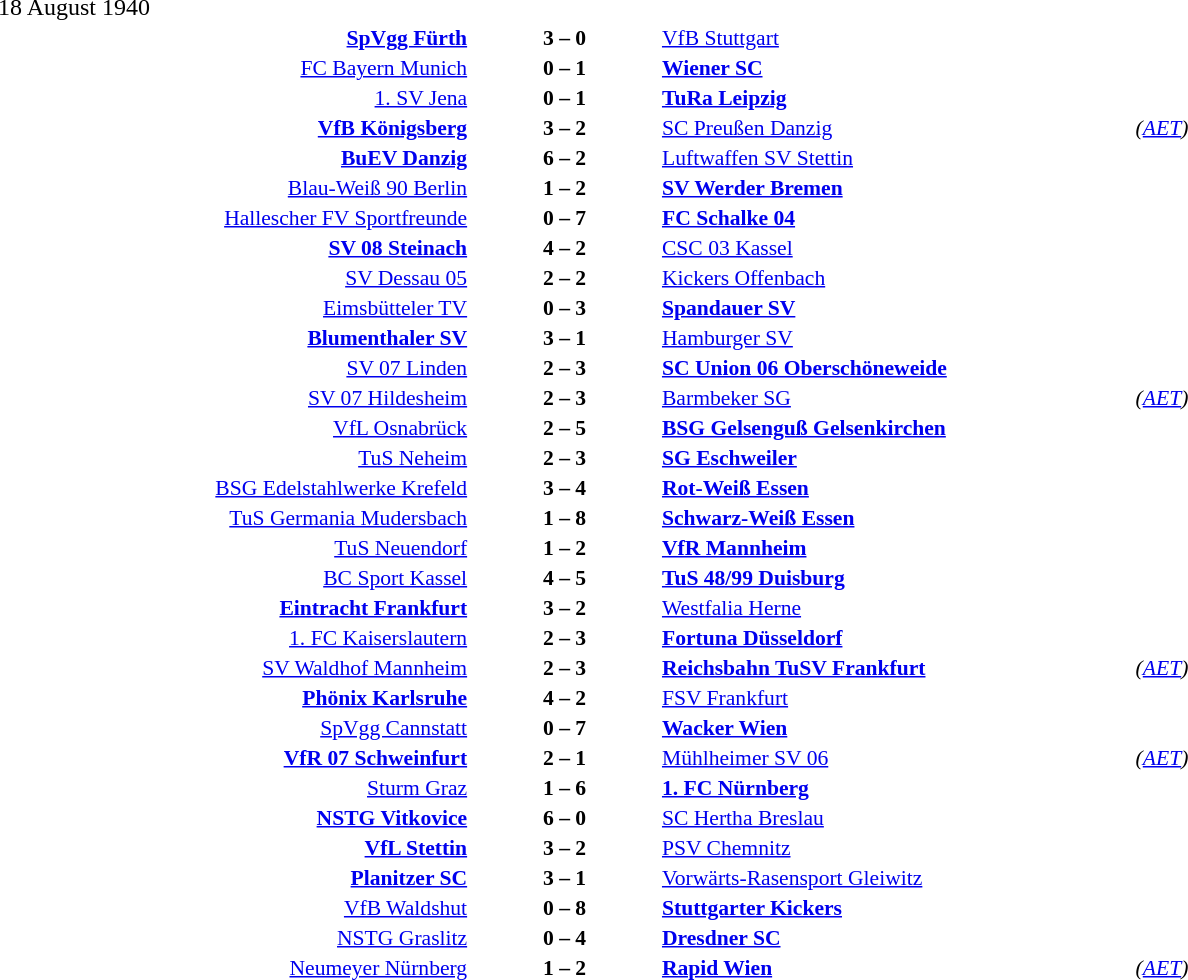<table width=100% cellspacing=1>
<tr>
<th width=25%></th>
<th width=10%></th>
<th width=25%></th>
<th></th>
</tr>
<tr>
<td>18 August 1940</td>
</tr>
<tr style=font-size:90%>
<td align=right><strong><a href='#'>SpVgg Fürth</a></strong></td>
<td align=center><strong>3 – 0</strong></td>
<td><a href='#'>VfB Stuttgart</a></td>
</tr>
<tr style=font-size:90%>
<td align=right><a href='#'>FC Bayern Munich</a></td>
<td align=center><strong>0 – 1</strong></td>
<td><strong><a href='#'>Wiener SC</a></strong></td>
</tr>
<tr style=font-size:90%>
<td align=right><a href='#'>1. SV Jena</a></td>
<td align=center><strong>0 – 1</strong></td>
<td><strong><a href='#'>TuRa Leipzig</a></strong></td>
</tr>
<tr style=font-size:90%>
<td align=right><strong><a href='#'>VfB Königsberg</a></strong></td>
<td align=center><strong>3 – 2</strong></td>
<td><a href='#'>SC Preußen Danzig</a></td>
<td><em>(<a href='#'>AET</a>)</em></td>
</tr>
<tr style=font-size:90%>
<td align=right><strong><a href='#'>BuEV Danzig</a></strong></td>
<td align=center><strong>6 – 2</strong></td>
<td><a href='#'>Luftwaffen SV Stettin</a></td>
</tr>
<tr style=font-size:90%>
<td align=right><a href='#'>Blau-Weiß 90 Berlin</a></td>
<td align=center><strong>1 – 2</strong></td>
<td><strong><a href='#'>SV Werder Bremen</a></strong></td>
</tr>
<tr style=font-size:90%>
<td align=right><a href='#'>Hallescher FV Sportfreunde</a></td>
<td align=center><strong>0 – 7</strong></td>
<td><strong><a href='#'>FC Schalke 04</a></strong></td>
</tr>
<tr style=font-size:90%>
<td align=right><strong><a href='#'>SV 08 Steinach</a></strong></td>
<td align=center><strong>4 – 2</strong></td>
<td><a href='#'>CSC 03 Kassel</a></td>
</tr>
<tr style=font-size:90%>
<td align=right><a href='#'>SV Dessau 05</a></td>
<td align=center><strong>2 – 2</strong></td>
<td><a href='#'>Kickers Offenbach</a></td>
</tr>
<tr style=font-size:90%>
<td align=right><a href='#'>Eimsbütteler TV</a></td>
<td align=center><strong>0 – 3</strong></td>
<td><strong><a href='#'>Spandauer SV</a></strong></td>
</tr>
<tr style=font-size:90%>
<td align=right><strong><a href='#'>Blumenthaler SV</a></strong></td>
<td align=center><strong>3 – 1</strong></td>
<td><a href='#'>Hamburger SV</a></td>
</tr>
<tr style=font-size:90%>
<td align=right><a href='#'>SV 07 Linden</a></td>
<td align=center><strong>2 – 3</strong></td>
<td><strong><a href='#'>SC Union 06 Oberschöneweide</a></strong></td>
</tr>
<tr style=font-size:90%>
<td align=right><a href='#'>SV 07 Hildesheim</a></td>
<td align=center><strong>2 – 3</strong></td>
<td><a href='#'>Barmbeker SG</a></td>
<td><em>(<a href='#'>AET</a>)</em></td>
</tr>
<tr style=font-size:90%>
<td align=right><a href='#'>VfL Osnabrück</a></td>
<td align=center><strong>2 – 5</strong></td>
<td><strong><a href='#'>BSG Gelsenguß Gelsenkirchen</a></strong></td>
</tr>
<tr style=font-size:90%>
<td align=right><a href='#'>TuS Neheim</a></td>
<td align=center><strong>2 – 3</strong></td>
<td><strong><a href='#'>SG Eschweiler</a></strong></td>
</tr>
<tr style=font-size:90%>
<td align=right><a href='#'>BSG Edelstahlwerke Krefeld</a></td>
<td align=center><strong>3 – 4</strong></td>
<td><strong><a href='#'>Rot-Weiß Essen</a></strong></td>
</tr>
<tr style=font-size:90%>
<td align=right><a href='#'>TuS Germania Mudersbach</a></td>
<td align=center><strong>1 – 8</strong></td>
<td><strong><a href='#'>Schwarz-Weiß Essen</a></strong></td>
</tr>
<tr style=font-size:90%>
<td align=right><a href='#'>TuS Neuendorf</a></td>
<td align=center><strong>1 – 2</strong></td>
<td><strong><a href='#'>VfR Mannheim</a></strong></td>
</tr>
<tr style=font-size:90%>
<td align=right><a href='#'>BC Sport Kassel</a></td>
<td align=center><strong>4 – 5</strong></td>
<td><strong><a href='#'>TuS 48/99 Duisburg</a></strong></td>
</tr>
<tr style=font-size:90%>
<td align=right><strong><a href='#'>Eintracht Frankfurt</a></strong></td>
<td align=center><strong>3 – 2</strong></td>
<td><a href='#'>Westfalia Herne</a></td>
</tr>
<tr style=font-size:90%>
<td align=right><a href='#'>1. FC Kaiserslautern</a></td>
<td align=center><strong>2 – 3</strong></td>
<td><strong><a href='#'>Fortuna Düsseldorf</a></strong></td>
</tr>
<tr style=font-size:90%>
<td align=right><a href='#'>SV Waldhof Mannheim</a></td>
<td align=center><strong>2 – 3</strong></td>
<td><strong><a href='#'>Reichsbahn TuSV Frankfurt</a></strong></td>
<td><em>(<a href='#'>AET</a>)</em></td>
</tr>
<tr style=font-size:90%>
<td align=right><strong><a href='#'>Phönix Karlsruhe</a></strong></td>
<td align=center><strong>4 – 2</strong></td>
<td><a href='#'>FSV Frankfurt</a></td>
</tr>
<tr style=font-size:90%>
<td align=right><a href='#'>SpVgg Cannstatt</a></td>
<td align=center><strong>0 – 7</strong></td>
<td><strong><a href='#'>Wacker Wien</a></strong></td>
</tr>
<tr style=font-size:90%>
<td align=right><strong><a href='#'>VfR 07 Schweinfurt</a></strong></td>
<td align=center><strong>2 – 1</strong></td>
<td><a href='#'>Mühlheimer SV 06</a></td>
<td><em>(<a href='#'>AET</a>)</em></td>
</tr>
<tr style=font-size:90%>
<td align=right><a href='#'>Sturm Graz</a></td>
<td align=center><strong>1 – 6</strong></td>
<td><strong><a href='#'>1. FC Nürnberg</a></strong></td>
</tr>
<tr style=font-size:90%>
<td align=right><strong><a href='#'>NSTG Vitkovice</a></strong></td>
<td align=center><strong>6 – 0</strong></td>
<td><a href='#'>SC Hertha Breslau</a></td>
</tr>
<tr style=font-size:90%>
<td align=right><strong><a href='#'>VfL Stettin</a></strong></td>
<td align=center><strong>3 – 2</strong></td>
<td><a href='#'>PSV Chemnitz</a></td>
</tr>
<tr style=font-size:90%>
<td align=right><strong><a href='#'>Planitzer SC</a></strong></td>
<td align=center><strong>3 – 1</strong></td>
<td><a href='#'>Vorwärts-Rasensport Gleiwitz</a></td>
</tr>
<tr style=font-size:90%>
<td align=right><a href='#'>VfB Waldshut</a></td>
<td align=center><strong>0 – 8</strong></td>
<td><strong><a href='#'>Stuttgarter Kickers</a></strong></td>
</tr>
<tr style=font-size:90%>
<td align=right><a href='#'>NSTG Graslitz</a></td>
<td align=center><strong>0 – 4</strong></td>
<td><strong><a href='#'>Dresdner SC</a></strong></td>
</tr>
<tr style=font-size:90%>
<td align=right><a href='#'>Neumeyer Nürnberg</a></td>
<td align=center><strong>1 – 2</strong></td>
<td><strong><a href='#'>Rapid Wien</a></strong></td>
<td><em>(<a href='#'>AET</a>)</em></td>
</tr>
</table>
